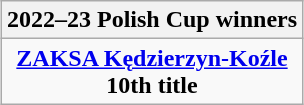<table class=wikitable style="text-align:center; margin:auto">
<tr>
<th>2022–23 Polish Cup winners</th>
</tr>
<tr>
<td><strong><a href='#'>ZAKSA Kędzierzyn-Koźle</a></strong><br><strong>10th title</strong></td>
</tr>
</table>
